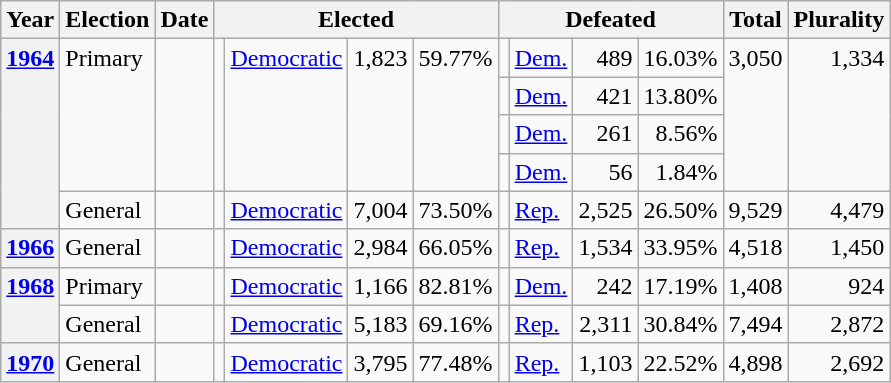<table class=wikitable>
<tr>
<th>Year</th>
<th>Election</th>
<th>Date</th>
<th ! colspan="4">Elected</th>
<th ! colspan="4">Defeated</th>
<th>Total</th>
<th>Plurality</th>
</tr>
<tr>
<th rowspan="5" valign="top"><a href='#'>1964</a></th>
<td rowspan="4" valign="top">Primary</td>
<td rowspan="4" valign="top"></td>
<td rowspan="4" valign="top"></td>
<td rowspan="4" valign="top" ><a href='#'>Democratic</a></td>
<td rowspan="4" valign="top" align="right">1,823</td>
<td rowspan="4" valign="top" align="right">59.77%</td>
<td valign="top"></td>
<td valign="top" ><a href='#'>Dem.</a></td>
<td valign="top" align="right">489</td>
<td valign="top" align="right">16.03%</td>
<td rowspan="4" valign="top" align="right">3,050</td>
<td rowspan="4" valign="top" align="right">1,334</td>
</tr>
<tr>
<td valign="top"></td>
<td valign="top" ><a href='#'>Dem.</a></td>
<td valign="top" align="right">421</td>
<td valign="top" align="right">13.80%</td>
</tr>
<tr>
<td valign="top"></td>
<td valign="top" ><a href='#'>Dem.</a></td>
<td valign="top" align="right">261</td>
<td valign="top" align="right">8.56%</td>
</tr>
<tr>
<td valign="top"></td>
<td valign="top" ><a href='#'>Dem.</a></td>
<td valign="top" align="right">56</td>
<td valign="top" align="right">1.84%</td>
</tr>
<tr>
<td valign="top">General</td>
<td valign="top"></td>
<td valign="top"></td>
<td valign="top" ><a href='#'>Democratic</a></td>
<td valign="top" align="right">7,004</td>
<td valign="top" align="right">73.50%</td>
<td valign="top"></td>
<td valign="top" ><a href='#'>Rep.</a></td>
<td valign="top" align="right">2,525</td>
<td valign="top" align="right">26.50%</td>
<td valign="top" align="right">9,529</td>
<td valign="top" align="right">4,479</td>
</tr>
<tr>
<th valign="top"><a href='#'>1966</a></th>
<td valign="top">General</td>
<td valign="top"></td>
<td valign="top"></td>
<td valign="top" ><a href='#'>Democratic</a></td>
<td valign="top" align="right">2,984</td>
<td valign="top" align="right">66.05%</td>
<td valign="top"></td>
<td valign="top" ><a href='#'>Rep.</a></td>
<td valign="top" align="right">1,534</td>
<td valign="top" align="right">33.95%</td>
<td valign="top" align="right">4,518</td>
<td valign="top" align="right">1,450</td>
</tr>
<tr>
<th rowspan="2" valign="top"><a href='#'>1968</a></th>
<td valign="top">Primary</td>
<td valign="top"></td>
<td valign="top"></td>
<td valign="top" ><a href='#'>Democratic</a></td>
<td valign="top" align="right">1,166</td>
<td valign="top" align="right">82.81%</td>
<td valign="top"></td>
<td valign="top" ><a href='#'>Dem.</a></td>
<td valign="top" align="right">242</td>
<td valign="top" align="right">17.19%</td>
<td valign="top" align="right">1,408</td>
<td valign="top" align="right">924</td>
</tr>
<tr>
<td valign="top">General</td>
<td valign="top"></td>
<td valign="top"></td>
<td valign="top" ><a href='#'>Democratic</a></td>
<td valign="top" align="right">5,183</td>
<td valign="top" align="right">69.16%</td>
<td valign="top"></td>
<td valign="top" ><a href='#'>Rep.</a></td>
<td valign="top" align="right">2,311</td>
<td valign="top" align="right">30.84%</td>
<td valign="top" align="right">7,494</td>
<td valign="top" align="right">2,872</td>
</tr>
<tr>
<th valign="top"><a href='#'>1970</a></th>
<td valign="top">General</td>
<td valign="top"></td>
<td valign="top"></td>
<td valign="top" ><a href='#'>Democratic</a></td>
<td valign="top" align="right">3,795</td>
<td valign="top" align="right">77.48%</td>
<td valign="top"></td>
<td valign="top" ><a href='#'>Rep.</a></td>
<td valign="top" align="right">1,103</td>
<td valign="top" align="right">22.52%</td>
<td valign="top" align="right">4,898</td>
<td valign="top" align="right">2,692</td>
</tr>
</table>
